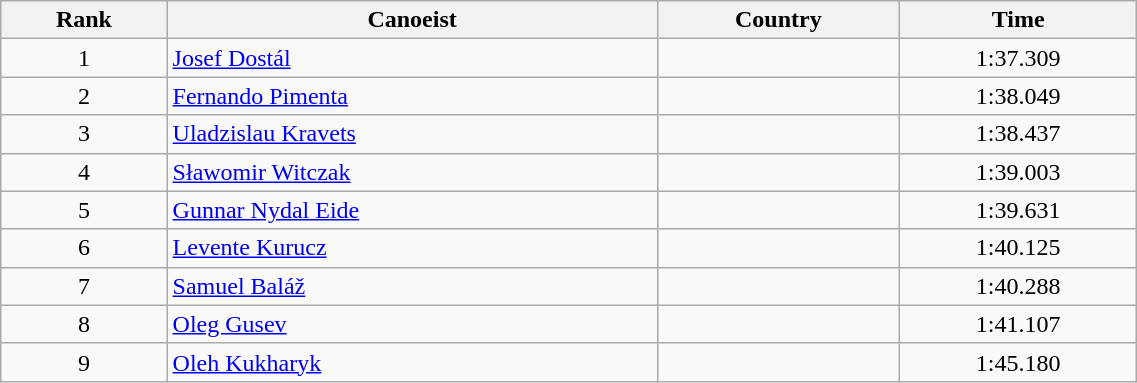<table class="wikitable" style="text-align:center;width: 60%">
<tr>
<th>Rank</th>
<th>Canoeist</th>
<th>Country</th>
<th>Time</th>
</tr>
<tr>
<td>1</td>
<td align="left"><a href='#'>Josef Dostál</a></td>
<td align="left"></td>
<td>1:37.309</td>
</tr>
<tr>
<td>2</td>
<td align="left"><a href='#'>Fernando Pimenta</a></td>
<td align="left"></td>
<td>1:38.049</td>
</tr>
<tr>
<td>3</td>
<td align="left"><a href='#'>Uladzislau Kravets</a></td>
<td align="left"></td>
<td>1:38.437</td>
</tr>
<tr>
<td>4</td>
<td align="left"><a href='#'>Sławomir Witczak</a></td>
<td align="left"></td>
<td>1:39.003</td>
</tr>
<tr>
<td>5</td>
<td align="left"><a href='#'>Gunnar Nydal Eide</a></td>
<td align="left"></td>
<td>1:39.631</td>
</tr>
<tr>
<td>6</td>
<td align="left"><a href='#'>Levente Kurucz</a></td>
<td align="left"></td>
<td>1:40.125</td>
</tr>
<tr>
<td>7</td>
<td align="left"><a href='#'>Samuel Baláž</a></td>
<td align="left"></td>
<td>1:40.288</td>
</tr>
<tr>
<td>8</td>
<td align="left"><a href='#'>Oleg Gusev</a></td>
<td align="left"></td>
<td>1:41.107</td>
</tr>
<tr>
<td>9</td>
<td align="left"><a href='#'>Oleh Kukharyk</a></td>
<td align="left"></td>
<td>1:45.180</td>
</tr>
</table>
